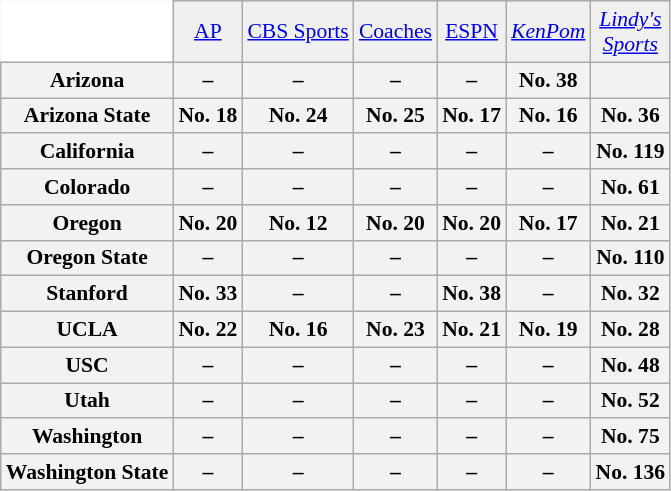<table class="wikitable" style="white-space:nowrap; font-size:90%;">
<tr>
<td style="background:white; border-top-style:hidden; border-left-style:hidden;"></td>
<td align="center" style="background:#f0f0f0;"><a href='#'>AP</a></td>
<td align="center" style="background:#f0f0f0;"><a href='#'>CBS Sports</a></td>
<td align="center" style="background:#f0f0f0;"><a href='#'>Coaches</a></td>
<td align="center" style="background:#f0f0f0;"><a href='#'>ESPN</a></td>
<td align="center" style="background:#f0f0f0;"><em><a href='#'>KenPom</a></em></td>
<td align="center" style="background:#f0f0f0;"><em><a href='#'>Lindy's<br>Sports</a></em></td>
</tr>
<tr style="text-align:center;">
<th style=>Arizona</th>
<th>–</th>
<th>–</th>
<th>–</th>
<th>–</th>
<th>No. 38</th>
<th></th>
</tr>
<tr style="text-align:center;">
<th style=>Arizona State</th>
<th>No. 18</th>
<th>No. 24</th>
<th>No. 25</th>
<th>No. 17</th>
<th>No. 16</th>
<th>No. 36</th>
</tr>
<tr style="text-align:center;">
<th style=>California</th>
<th>–</th>
<th>–</th>
<th>–</th>
<th>–</th>
<th>–</th>
<th>No. 119</th>
</tr>
<tr style="text-align:center;">
<th style=>Colorado</th>
<th>–</th>
<th>–</th>
<th>–</th>
<th>–</th>
<th>–</th>
<th>No. 61</th>
</tr>
<tr style="text-align:center;">
<th style=>Oregon</th>
<th>No. 20</th>
<th>No. 12</th>
<th>No. 20</th>
<th>No. 20</th>
<th>No. 17</th>
<th>No. 21</th>
</tr>
<tr style="text-align:center;">
<th style=>Oregon State</th>
<th>–</th>
<th>–</th>
<th>–</th>
<th>–</th>
<th>–</th>
<th>No. 110</th>
</tr>
<tr style="text-align:center;">
<th style=>Stanford</th>
<th>No. 33</th>
<th>–</th>
<th>–</th>
<th>No. 38</th>
<th>–</th>
<th>No. 32</th>
</tr>
<tr style="text-align:center;">
<th style=>UCLA</th>
<th>No. 22</th>
<th>No. 16</th>
<th>No. 23</th>
<th>No. 21</th>
<th>No. 19</th>
<th>No. 28</th>
</tr>
<tr style="text-align:center;">
<th style=>USC</th>
<th>–</th>
<th>–</th>
<th>–</th>
<th>–</th>
<th>–</th>
<th>No. 48</th>
</tr>
<tr style="text-align:center;">
<th style=>Utah</th>
<th>–</th>
<th>–</th>
<th>–</th>
<th>–</th>
<th>–</th>
<th>No. 52</th>
</tr>
<tr style="text-align:center;">
<th style=>Washington</th>
<th>–</th>
<th>–</th>
<th>–</th>
<th>–</th>
<th>–</th>
<th>No. 75</th>
</tr>
<tr style="text-align:center;">
<th style=>Washington State</th>
<th>–</th>
<th>–</th>
<th>–</th>
<th>–</th>
<th>–</th>
<th>No. 136</th>
</tr>
</table>
